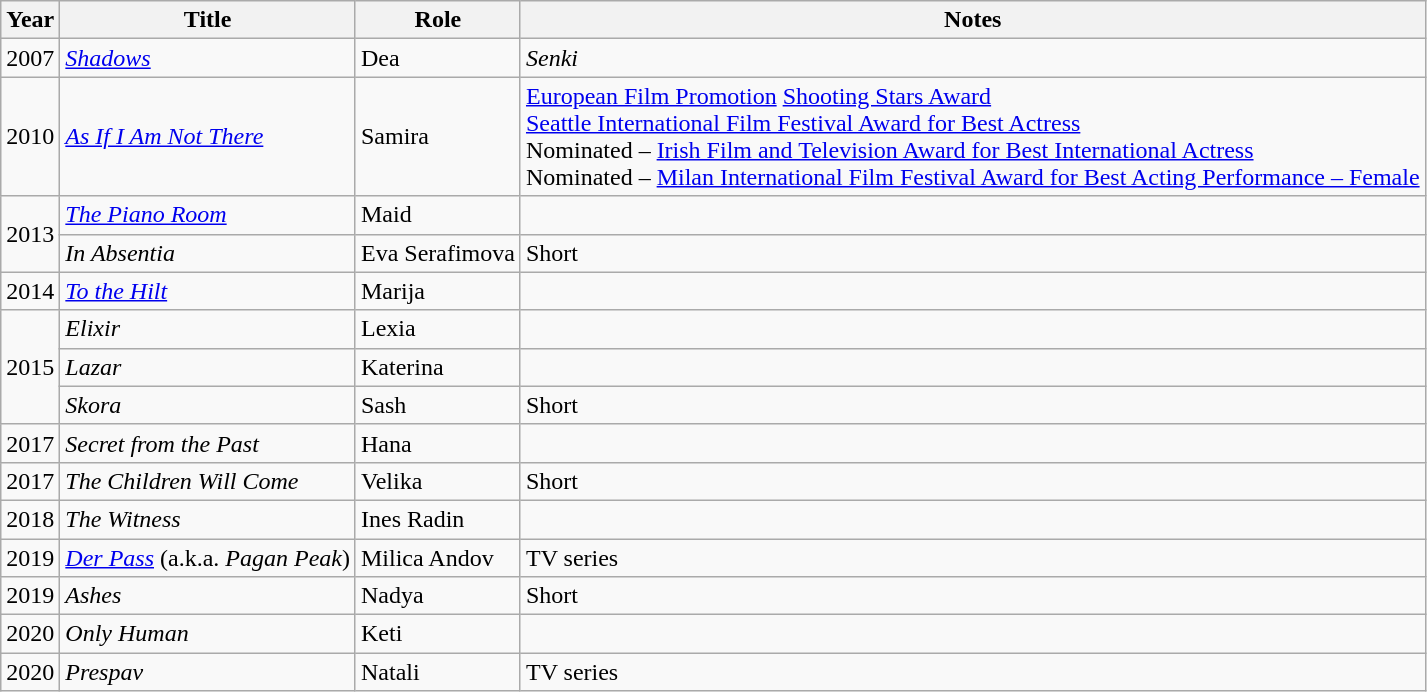<table class="wikitable sortable">
<tr>
<th>Year</th>
<th>Title</th>
<th>Role</th>
<th>Notes</th>
</tr>
<tr>
<td>2007</td>
<td><em><a href='#'>Shadows</a></em></td>
<td>Dea</td>
<td><em>Senki</em></td>
</tr>
<tr>
<td>2010</td>
<td><em><a href='#'>As If I Am Not There</a></em></td>
<td>Samira</td>
<td><a href='#'>European Film Promotion</a> <a href='#'>Shooting Stars Award</a> <br> <a href='#'>Seattle International Film Festival Award for Best Actress</a> <br> Nominated – <a href='#'>Irish Film and Television Award for Best International Actress</a> <br> Nominated – <a href='#'>Milan International Film Festival Award for Best Acting Performance – Female</a></td>
</tr>
<tr>
<td rowspan="2">2013</td>
<td><em><a href='#'>The Piano Room</a></em></td>
<td>Maid</td>
<td></td>
</tr>
<tr>
<td><em>In Absentia</em></td>
<td>Eva Serafimova</td>
<td>Short</td>
</tr>
<tr>
<td>2014</td>
<td><em><a href='#'>To the Hilt</a></em></td>
<td>Marija</td>
<td></td>
</tr>
<tr>
<td rowspan="3">2015</td>
<td><em>Elixir</em></td>
<td>Lexia</td>
<td></td>
</tr>
<tr>
<td><em>Lazar</em></td>
<td>Katerina</td>
<td></td>
</tr>
<tr>
<td><em>Skora</em></td>
<td>Sash</td>
<td>Short</td>
</tr>
<tr>
<td>2017</td>
<td><em>Secret from the Past</em></td>
<td>Hana</td>
<td></td>
</tr>
<tr>
<td>2017</td>
<td><em>The Children Will Come</em></td>
<td>Velika</td>
<td>Short</td>
</tr>
<tr>
<td>2018</td>
<td><em>The Witness</em></td>
<td>Ines Radin</td>
<td></td>
</tr>
<tr>
<td>2019</td>
<td><em><a href='#'>Der Pass</a></em> (a.k.a. <em>Pagan Peak</em>)</td>
<td>Milica Andov</td>
<td>TV series</td>
</tr>
<tr>
<td>2019</td>
<td><em>Ashes</em></td>
<td>Nadya</td>
<td>Short</td>
</tr>
<tr>
<td>2020</td>
<td><em>Only Human</em></td>
<td>Keti</td>
<td></td>
</tr>
<tr>
<td>2020</td>
<td><em>Prespav</em></td>
<td>Natali</td>
<td>TV series</td>
</tr>
</table>
